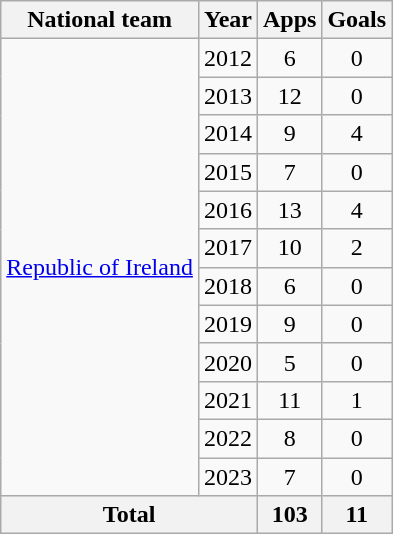<table class="wikitable" style="text-align: center;">
<tr>
<th>National team</th>
<th>Year</th>
<th>Apps</th>
<th>Goals</th>
</tr>
<tr>
<td rowspan="12"><a href='#'>Republic of Ireland</a></td>
<td>2012</td>
<td>6</td>
<td>0</td>
</tr>
<tr>
<td>2013</td>
<td>12</td>
<td>0</td>
</tr>
<tr>
<td>2014</td>
<td>9</td>
<td>4</td>
</tr>
<tr>
<td>2015</td>
<td>7</td>
<td>0</td>
</tr>
<tr>
<td>2016</td>
<td>13</td>
<td>4</td>
</tr>
<tr>
<td>2017</td>
<td>10</td>
<td>2</td>
</tr>
<tr>
<td>2018</td>
<td>6</td>
<td>0</td>
</tr>
<tr>
<td>2019</td>
<td>9</td>
<td>0</td>
</tr>
<tr>
<td>2020</td>
<td>5</td>
<td>0</td>
</tr>
<tr>
<td>2021</td>
<td>11</td>
<td>1</td>
</tr>
<tr>
<td>2022</td>
<td>8</td>
<td>0</td>
</tr>
<tr>
<td>2023</td>
<td>7</td>
<td>0</td>
</tr>
<tr>
<th colspan="2">Total</th>
<th>103</th>
<th>11</th>
</tr>
</table>
